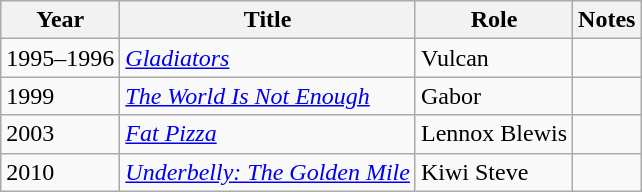<table class="wikitable">
<tr>
<th>Year</th>
<th>Title</th>
<th>Role</th>
<th>Notes</th>
</tr>
<tr>
<td>1995–1996</td>
<td><em><a href='#'>Gladiators</a></em></td>
<td>Vulcan</td>
<td></td>
</tr>
<tr>
<td>1999</td>
<td><em><a href='#'>The World Is Not Enough</a></em></td>
<td>Gabor</td>
<td></td>
</tr>
<tr>
<td>2003</td>
<td><em><a href='#'>Fat Pizza</a></em></td>
<td>Lennox Blewis</td>
<td></td>
</tr>
<tr>
<td>2010</td>
<td><em><a href='#'>Underbelly: The Golden Mile</a></em></td>
<td>Kiwi Steve</td>
<td></td>
</tr>
</table>
